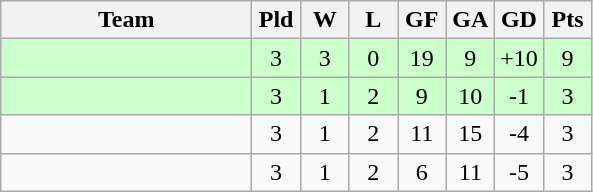<table class="wikitable" style="text-align:center;">
<tr>
<th width=160>Team</th>
<th width=25>Pld</th>
<th width=25>W</th>
<th width=25>L</th>
<th width=25>GF</th>
<th width=25>GA</th>
<th width=25>GD</th>
<th width=25>Pts</th>
</tr>
<tr style="background:#ccffcc;">
<td align=left></td>
<td>3</td>
<td>3</td>
<td>0</td>
<td>19</td>
<td>9</td>
<td>+10</td>
<td>9</td>
</tr>
<tr style="background:#ccffcc;">
<td align=left></td>
<td>3</td>
<td>1</td>
<td>2</td>
<td>9</td>
<td>10</td>
<td>-1</td>
<td>3</td>
</tr>
<tr>
<td align=left></td>
<td>3</td>
<td>1</td>
<td>2</td>
<td>11</td>
<td>15</td>
<td>-4</td>
<td>3</td>
</tr>
<tr>
<td align=left></td>
<td>3</td>
<td>1</td>
<td>2</td>
<td>6</td>
<td>11</td>
<td>-5</td>
<td>3</td>
</tr>
</table>
